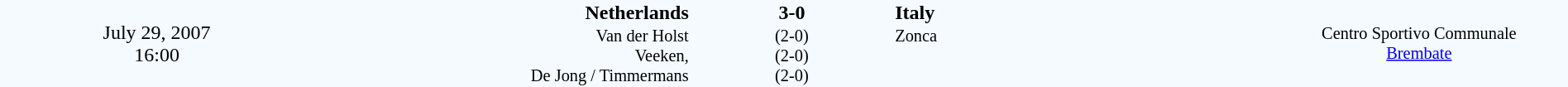<table style="width: 100%; background:#F5FAFF;" cellspacing="0">
<tr>
<td align=center rowspan=3 width=20%>July 29, 2007<br>16:00</td>
</tr>
<tr>
<td width=24% align=right><strong>Netherlands</strong></td>
<td align=center width=13%><strong>3-0</strong></td>
<td width=24%><strong>Italy</strong></td>
<td style=font-size:85% rowspan=3 valign=middle align=center>Centro Sportivo Communale<br><a href='#'>Brembate</a></td>
</tr>
<tr style=font-size:85%>
<td align=right valign=top>Van der Holst<br>Veeken,<br>De Jong / Timmermans</td>
<td align=center>(2-0)<br>(2-0)<br>(2-0)</td>
<td valign=top>Zonca<br></td>
</tr>
</table>
